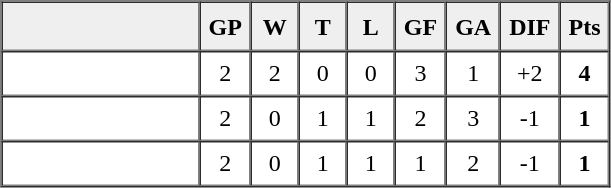<table border=1 cellpadding=5 cellspacing=0>
<tr>
<th bgcolor="#efefef" width="120">　</th>
<th bgcolor="#efefef" width="20">GP</th>
<th bgcolor="#efefef" width="20">W</th>
<th bgcolor="#efefef" width="20">T</th>
<th bgcolor="#efefef" width="20">L</th>
<th bgcolor="#efefef" width="20">GF</th>
<th bgcolor="#efefef" width="20">GA</th>
<th bgcolor="#efefef" width="20">DIF</th>
<th bgcolor="#efefef" width="20">Pts</th>
</tr>
<tr align=center>
<td align=left><strong></strong></td>
<td>2</td>
<td>2</td>
<td>0</td>
<td>0</td>
<td>3</td>
<td>1</td>
<td>+2</td>
<td><strong>4</strong></td>
</tr>
<tr align=center>
<td align=left><strong><em></em></strong></td>
<td>2</td>
<td>0</td>
<td>1</td>
<td>1</td>
<td>2</td>
<td>3</td>
<td>-1</td>
<td><strong>1</strong></td>
</tr>
<tr align=center>
<td align=left></td>
<td>2</td>
<td>0</td>
<td>1</td>
<td>1</td>
<td>1</td>
<td>2</td>
<td>-1</td>
<td><strong>1</strong></td>
</tr>
</table>
